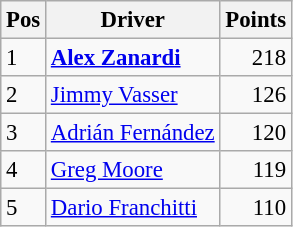<table class="wikitable" style="font-size: 95%;">
<tr>
<th>Pos</th>
<th>Driver</th>
<th>Points</th>
</tr>
<tr>
<td>1</td>
<td> <strong><a href='#'>Alex Zanardi</a></strong></td>
<td align="right">218</td>
</tr>
<tr>
<td>2</td>
<td> <a href='#'>Jimmy Vasser</a></td>
<td align="right">126</td>
</tr>
<tr>
<td>3</td>
<td> <a href='#'>Adrián Fernández</a></td>
<td align="right">120</td>
</tr>
<tr>
<td>4</td>
<td> <a href='#'>Greg Moore</a></td>
<td align="right">119</td>
</tr>
<tr>
<td>5</td>
<td> <a href='#'>Dario Franchitti</a></td>
<td align="right">110</td>
</tr>
</table>
